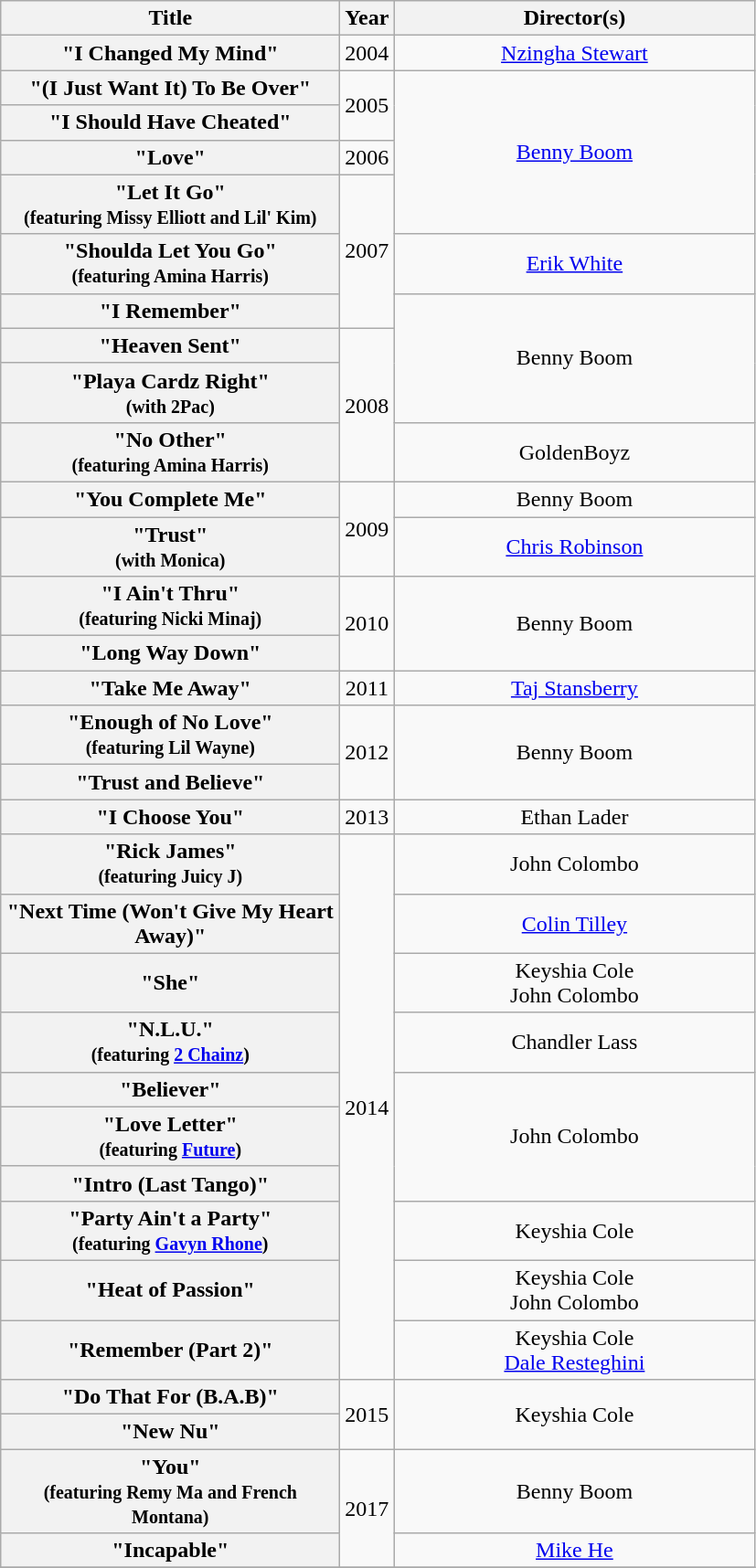<table class="wikitable plainrowheaders" style="text-align:center;">
<tr>
<th scope="col" style="width:15em;">Title</th>
<th scope="col">Year</th>
<th scope="col" style="width:16em;">Director(s)</th>
</tr>
<tr>
<th scope="row">"I Changed My Mind"</th>
<td>2004</td>
<td><a href='#'>Nzingha Stewart</a></td>
</tr>
<tr>
<th scope="row">"(I Just Want It) To Be Over"</th>
<td rowspan="2">2005</td>
<td rowspan="4"><a href='#'>Benny Boom</a></td>
</tr>
<tr>
<th scope="row">"I Should Have Cheated"</th>
</tr>
<tr>
<th scope="row">"Love"</th>
<td>2006</td>
</tr>
<tr>
<th scope="row">"Let It Go"<br><small>(featuring Missy Elliott and Lil' Kim)</small></th>
<td rowspan="3">2007</td>
</tr>
<tr>
<th scope="row">"Shoulda Let You Go"<br><small>(featuring Amina Harris)</small></th>
<td><a href='#'>Erik White</a></td>
</tr>
<tr>
<th scope="row">"I Remember"</th>
<td rowspan="3">Benny Boom</td>
</tr>
<tr>
<th scope="row">"Heaven Sent"</th>
<td rowspan="3">2008</td>
</tr>
<tr>
<th scope="row">"Playa Cardz Right"<br><small>(with 2Pac)</small></th>
</tr>
<tr>
<th scope="row">"No Other"<br><small>(featuring Amina Harris)</small></th>
<td>GoldenBoyz</td>
</tr>
<tr>
<th scope="row">"You Complete Me"</th>
<td rowspan="2">2009</td>
<td>Benny Boom</td>
</tr>
<tr>
<th scope="row">"Trust"<br><small>(with Monica)</small></th>
<td><a href='#'>Chris Robinson</a></td>
</tr>
<tr>
<th scope="row">"I Ain't Thru"<br><small>(featuring Nicki Minaj)</small></th>
<td rowspan="2">2010</td>
<td rowspan="2">Benny Boom</td>
</tr>
<tr>
<th scope="row">"Long Way Down"</th>
</tr>
<tr>
<th scope="row">"Take Me Away"</th>
<td>2011</td>
<td><a href='#'>Taj Stansberry</a></td>
</tr>
<tr>
<th scope="row">"Enough of No Love"<br><small>(featuring Lil Wayne)</small></th>
<td rowspan="2">2012</td>
<td rowspan="2">Benny Boom</td>
</tr>
<tr>
<th scope="row">"Trust and Believe"</th>
</tr>
<tr>
<th scope="row">"I Choose You"</th>
<td>2013</td>
<td>Ethan Lader</td>
</tr>
<tr>
<th scope="row">"Rick James"<br><small>(featuring Juicy J)</small></th>
<td rowspan="10">2014</td>
<td>John Colombo</td>
</tr>
<tr>
<th scope="row">"Next Time (Won't Give My Heart Away)"</th>
<td><a href='#'>Colin Tilley</a></td>
</tr>
<tr>
<th scope="row">"She"</th>
<td>Keyshia Cole<br>John Colombo</td>
</tr>
<tr>
<th scope="row">"N.L.U."<br><small>(featuring <a href='#'>2 Chainz</a>)</small></th>
<td>Chandler Lass</td>
</tr>
<tr>
<th scope="row">"Believer"</th>
<td rowspan="3">John Colombo</td>
</tr>
<tr>
<th scope="row">"Love Letter"<br><small>(featuring <a href='#'>Future</a>)</small></th>
</tr>
<tr>
<th scope="row">"Intro (Last Tango)"</th>
</tr>
<tr>
<th scope="row">"Party Ain't a Party"<br><small>(featuring <a href='#'>Gavyn Rhone</a>)</small></th>
<td>Keyshia Cole</td>
</tr>
<tr>
<th scope="row">"Heat of Passion"</th>
<td>Keyshia Cole<br>John Colombo</td>
</tr>
<tr>
<th scope="row">"Remember (Part 2)"</th>
<td>Keyshia Cole<br><a href='#'>Dale Resteghini</a></td>
</tr>
<tr>
<th scope="row">"Do That For (B.A.B)"</th>
<td rowspan="2">2015</td>
<td rowspan="2">Keyshia Cole</td>
</tr>
<tr>
<th scope="row">"New Nu"</th>
</tr>
<tr>
<th scope="row">"You"<br><small>(featuring Remy Ma and French Montana)</small></th>
<td rowspan="2">2017</td>
<td>Benny Boom</td>
</tr>
<tr>
<th scope="row">"Incapable"</th>
<td><a href='#'>Mike He</a></td>
</tr>
<tr>
</tr>
</table>
